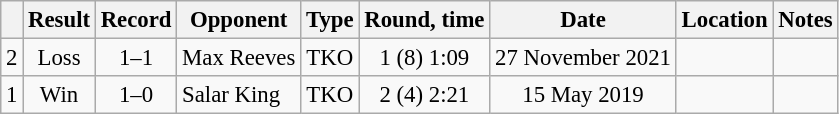<table class="wikitable" style="text-align:center; font-size:95%">
<tr>
<th></th>
<th>Result</th>
<th>Record</th>
<th>Opponent</th>
<th>Type</th>
<th>Round, time</th>
<th>Date</th>
<th>Location</th>
<th>Notes</th>
</tr>
<tr>
<td>2</td>
<td>Loss</td>
<td>1–1</td>
<td style="text-align:left;">Max Reeves</td>
<td>TKO</td>
<td>1 (8) 1:09</td>
<td>27 November 2021</td>
<td style="text-align:left;"></td>
</tr>
<tr>
<td>1</td>
<td>Win</td>
<td>1–0</td>
<td style="text-align:left;">Salar King</td>
<td>TKO</td>
<td>2 (4) 2:21</td>
<td>15 May 2019</td>
<td style="text-align:left;"></td>
<td></td>
</tr>
</table>
